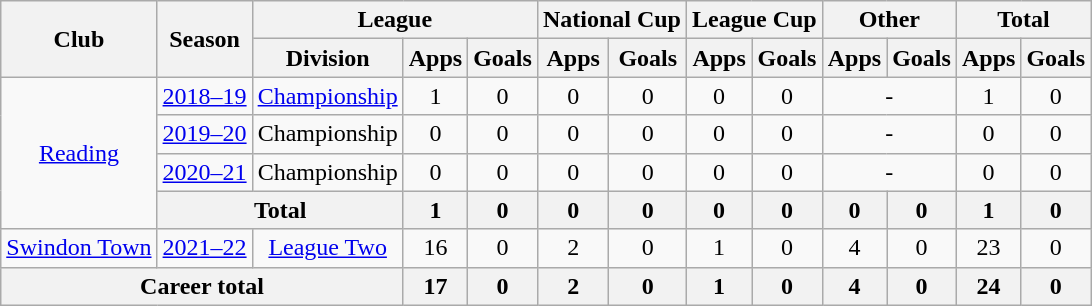<table class="wikitable" style="text-align: center;">
<tr>
<th rowspan="2">Club</th>
<th rowspan="2">Season</th>
<th colspan="3">League</th>
<th colspan="2">National Cup</th>
<th colspan="2">League Cup</th>
<th colspan="2">Other</th>
<th colspan="2">Total</th>
</tr>
<tr>
<th>Division</th>
<th>Apps</th>
<th>Goals</th>
<th>Apps</th>
<th>Goals</th>
<th>Apps</th>
<th>Goals</th>
<th>Apps</th>
<th>Goals</th>
<th>Apps</th>
<th>Goals</th>
</tr>
<tr>
<td rowspan="4" valign="center"><a href='#'>Reading</a></td>
<td><a href='#'>2018–19</a></td>
<td><a href='#'>Championship</a></td>
<td>1</td>
<td>0</td>
<td>0</td>
<td>0</td>
<td>0</td>
<td>0</td>
<td colspan="2">-</td>
<td>1</td>
<td>0</td>
</tr>
<tr>
<td><a href='#'>2019–20</a></td>
<td>Championship</td>
<td>0</td>
<td>0</td>
<td>0</td>
<td>0</td>
<td>0</td>
<td>0</td>
<td colspan="2">-</td>
<td>0</td>
<td>0</td>
</tr>
<tr>
<td><a href='#'>2020–21</a></td>
<td>Championship</td>
<td>0</td>
<td>0</td>
<td>0</td>
<td>0</td>
<td>0</td>
<td>0</td>
<td colspan="2">-</td>
<td>0</td>
<td>0</td>
</tr>
<tr>
<th colspan="2">Total</th>
<th>1</th>
<th>0</th>
<th>0</th>
<th>0</th>
<th>0</th>
<th>0</th>
<th>0</th>
<th>0</th>
<th>1</th>
<th>0</th>
</tr>
<tr>
<td><a href='#'>Swindon Town</a></td>
<td><a href='#'>2021–22</a></td>
<td><a href='#'>League Two</a></td>
<td>16</td>
<td>0</td>
<td>2</td>
<td>0</td>
<td>1</td>
<td>0</td>
<td>4</td>
<td>0</td>
<td>23</td>
<td>0</td>
</tr>
<tr>
<th colspan="3">Career total</th>
<th>17</th>
<th>0</th>
<th>2</th>
<th>0</th>
<th>1</th>
<th>0</th>
<th>4</th>
<th>0</th>
<th>24</th>
<th>0</th>
</tr>
</table>
